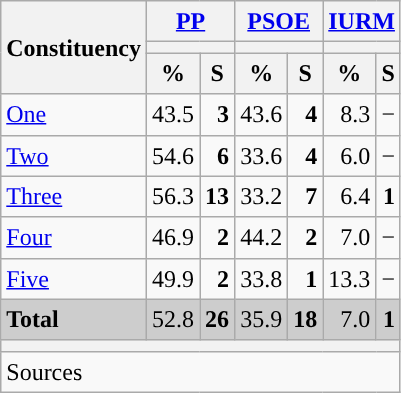<table class="wikitable sortable" style="text-align:right; line-height:20px;">
<tr>
<th rowspan="3">Constituency</th>
<th colspan="2" width="30px" class="unsortable"><a href='#'>PP</a></th>
<th colspan="2" width="30px" class="unsortable"><a href='#'>PSOE</a></th>
<th colspan="2" width="30px" class="unsortable"><a href='#'>IURM</a></th>
</tr>
<tr>
<th colspan="2" style="background:"></th>
<th colspan="2" style="background:"></th>
<th colspan="2" style="background:"></th>
</tr>
<tr>
<th data-sort-type="number">%</th>
<th data-sort-type="number">S</th>
<th data-sort-type="number">%</th>
<th data-sort-type="number">S</th>
<th data-sort-type="number">%</th>
<th data-sort-type="number">S</th>
</tr>
<tr>
<td align="left"><a href='#'>One</a></td>
<td>43.5</td>
<td><strong>3</strong></td>
<td style="background:">43.6</td>
<td><strong>4</strong></td>
<td>8.3</td>
<td>−</td>
</tr>
<tr>
<td align="left"><a href='#'>Two</a></td>
<td style="background:">54.6</td>
<td><strong>6</strong></td>
<td>33.6</td>
<td><strong>4</strong></td>
<td>6.0</td>
<td>−</td>
</tr>
<tr>
<td align="left"><a href='#'>Three</a></td>
<td style="background:">56.3</td>
<td><strong>13</strong></td>
<td>33.2</td>
<td><strong>7</strong></td>
<td>6.4</td>
<td><strong>1</strong></td>
</tr>
<tr>
<td align="left"><a href='#'>Four</a></td>
<td style="background:">46.9</td>
<td><strong>2</strong></td>
<td>44.2</td>
<td><strong>2</strong></td>
<td>7.0</td>
<td>−</td>
</tr>
<tr>
<td align="left"><a href='#'>Five</a></td>
<td style="background:">49.9</td>
<td><strong>2</strong></td>
<td>33.8</td>
<td><strong>1</strong></td>
<td>13.3</td>
<td>−</td>
</tr>
<tr style="background:#CDCDCD;">
<td align="left"><strong>Total</strong></td>
<td style="background:">52.8</td>
<td><strong>26</strong></td>
<td>35.9</td>
<td><strong>18</strong></td>
<td>7.0</td>
<td><strong>1</strong></td>
</tr>
<tr>
<th colspan="7" bgcolor="#E9E9E9"></th>
</tr>
<tr>
<th style="text-align:left; font-weight:normal; background:#F9F9F9" colspan="7">Sources</th>
</tr>
</table>
